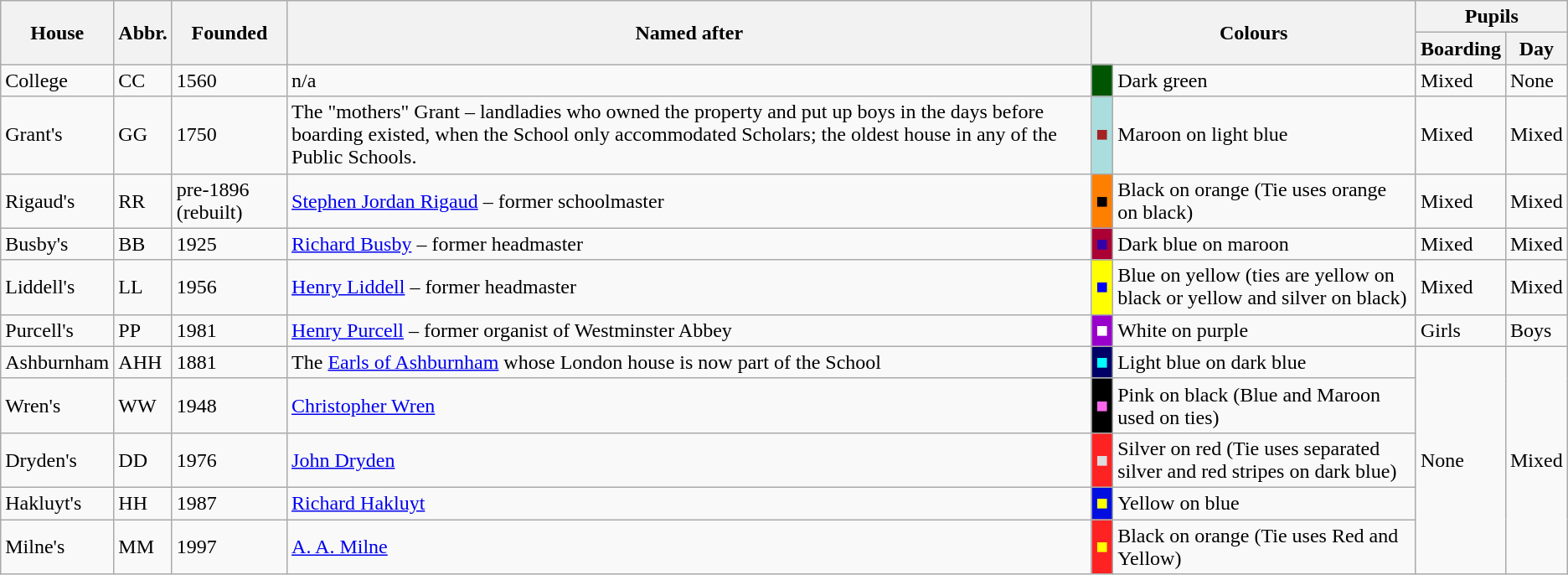<table class="wikitable">
<tr>
<th rowspan="2">House</th>
<th rowspan="2">Abbr.</th>
<th rowspan="2">Founded</th>
<th rowspan="2">Named after</th>
<th rowspan="2" colspan="2">Colours</th>
<th colspan="2">Pupils</th>
</tr>
<tr>
<th>Boarding</th>
<th>Day</th>
</tr>
<tr>
<td>College</td>
<td>CC</td>
<td>1560</td>
<td>n/a</td>
<td style="background:#050;"></td>
<td>Dark green</td>
<td>Mixed</td>
<td>None</td>
</tr>
<tr>
<td>Grant's</td>
<td>GG</td>
<td>1750</td>
<td>The "mothers" Grant – landladies who owned the property and put up boys in the days before boarding existed, when the School only accommodated Scholars; the oldest house in any of the Public Schools.</td>
<td style="background:#add; color:#a52222;">■</td>
<td>Maroon on light blue</td>
<td>Mixed</td>
<td>Mixed</td>
</tr>
<tr>
<td>Rigaud's</td>
<td>RR</td>
<td>pre-1896 (rebuilt)</td>
<td><a href='#'>Stephen Jordan Rigaud</a> – former schoolmaster</td>
<td style="background:#ff7f00; color:#000;">■</td>
<td>Black on orange (Tie uses orange on black)</td>
<td>Mixed</td>
<td>Mixed</td>
</tr>
<tr>
<td>Busby's</td>
<td>BB</td>
<td>1925</td>
<td><a href='#'>Richard Busby</a> – former headmaster</td>
<td style="background:#a03; color:#30a;">■</td>
<td>Dark blue on maroon</td>
<td>Mixed</td>
<td>Mixed</td>
</tr>
<tr>
<td>Liddell's</td>
<td>LL</td>
<td>1956</td>
<td><a href='#'>Henry Liddell</a> – former headmaster</td>
<td style="background:#ff0; color:#00f;">■</td>
<td>Blue on yellow (ties are yellow on black or yellow and silver on black)</td>
<td>Mixed</td>
<td>Mixed</td>
</tr>
<tr>
<td>Purcell's</td>
<td>PP</td>
<td>1981</td>
<td><a href='#'>Henry Purcell</a> – former organist of Westminster Abbey</td>
<td style="background:#90c; color:#fff;">■</td>
<td>White on purple</td>
<td>Girls</td>
<td>Boys</td>
</tr>
<tr>
<td>Ashburnham</td>
<td>AHH</td>
<td>1881</td>
<td>The <a href='#'>Earls of Ashburnham</a> whose London house is now part of the School</td>
<td style="background:#006; color:#0ff;">■</td>
<td>Light blue on dark blue</td>
<td rowspan="5">None</td>
<td rowspan="5">Mixed</td>
</tr>
<tr>
<td>Wren's</td>
<td>WW</td>
<td>1948</td>
<td><a href='#'>Christopher Wren</a></td>
<td style="background:#000; color:#f6e;">■</td>
<td>Pink on black (Blue and Maroon used on ties)</td>
</tr>
<tr>
<td>Dryden's</td>
<td>DD</td>
<td>1976</td>
<td><a href='#'>John Dryden</a></td>
<td style="background:#f22; color:#ddd;">■</td>
<td>Silver on red (Tie uses separated silver and red stripes on dark blue)</td>
</tr>
<tr>
<td>Hakluyt's</td>
<td>HH</td>
<td>1987</td>
<td><a href='#'>Richard Hakluyt</a></td>
<td style="background:#000ee0; color:#ff0;">■</td>
<td>Yellow on blue</td>
</tr>
<tr>
<td>Milne's</td>
<td>MM</td>
<td>1997</td>
<td><a href='#'>A. A. Milne</a></td>
<td style="background:#f22; color:#ff0;">■</td>
<td>Black on orange (Tie uses Red and Yellow)</td>
</tr>
</table>
